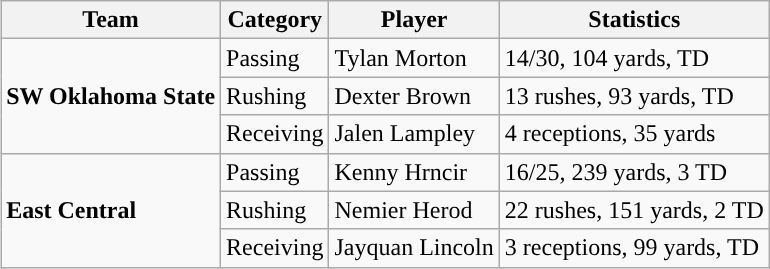<table class="wikitable" style="float: right;">
<tr>
<th>Team</th>
<th>Category</th>
<th>Player</th>
<th>Statistics</th>
</tr>
<tr>
<td rowspan=3><strong>SW Oklahoma State</strong></td>
<td>Passing</td>
<td>Tylan Morton</td>
<td>14/30, 104 yards, TD</td>
</tr>
<tr>
<td>Rushing</td>
<td>Dexter Brown</td>
<td>13 rushes, 93 yards, TD</td>
</tr>
<tr>
<td>Receiving</td>
<td>Jalen Lampley</td>
<td>4 receptions, 35 yards</td>
</tr>
<tr>
<td rowspan=3><strong>East Central</strong></td>
<td>Passing</td>
<td>Kenny Hrncir</td>
<td>16/25, 239 yards, 3 TD</td>
</tr>
<tr>
<td>Rushing</td>
<td>Nemier Herod</td>
<td>22 rushes, 151 yards, 2 TD</td>
</tr>
<tr>
<td>Receiving</td>
<td>Jayquan Lincoln</td>
<td>3 receptions, 99 yards, TD</td>
</tr>
</table>
